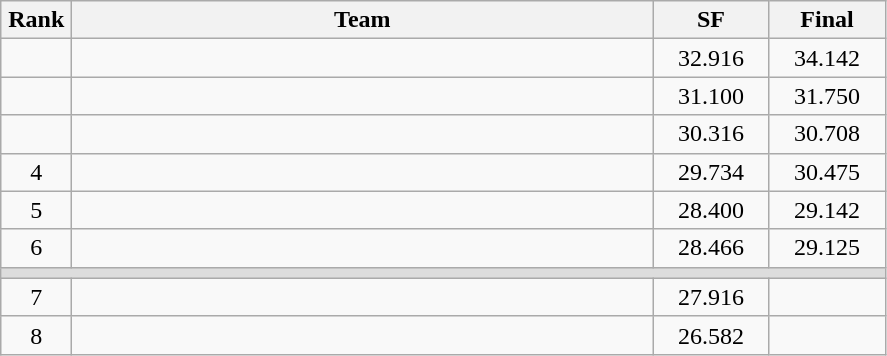<table class=wikitable style="text-align:center">
<tr>
<th width=40>Rank</th>
<th width=380>Team</th>
<th width=70>SF</th>
<th width=70>Final</th>
</tr>
<tr>
<td></td>
<td align=left></td>
<td>32.916</td>
<td>34.142</td>
</tr>
<tr>
<td></td>
<td align=left></td>
<td>31.100</td>
<td>31.750</td>
</tr>
<tr>
<td></td>
<td align=left></td>
<td>30.316</td>
<td>30.708</td>
</tr>
<tr>
<td>4</td>
<td align=left></td>
<td>29.734</td>
<td>30.475</td>
</tr>
<tr>
<td>5</td>
<td align=left></td>
<td>28.400</td>
<td>29.142</td>
</tr>
<tr>
<td>6</td>
<td align=left></td>
<td>28.466</td>
<td>29.125</td>
</tr>
<tr bgcolor=#DDDDDD>
<td colspan=4></td>
</tr>
<tr>
<td>7</td>
<td align=left></td>
<td>27.916</td>
<td></td>
</tr>
<tr>
<td>8</td>
<td align=left></td>
<td>26.582</td>
<td></td>
</tr>
</table>
